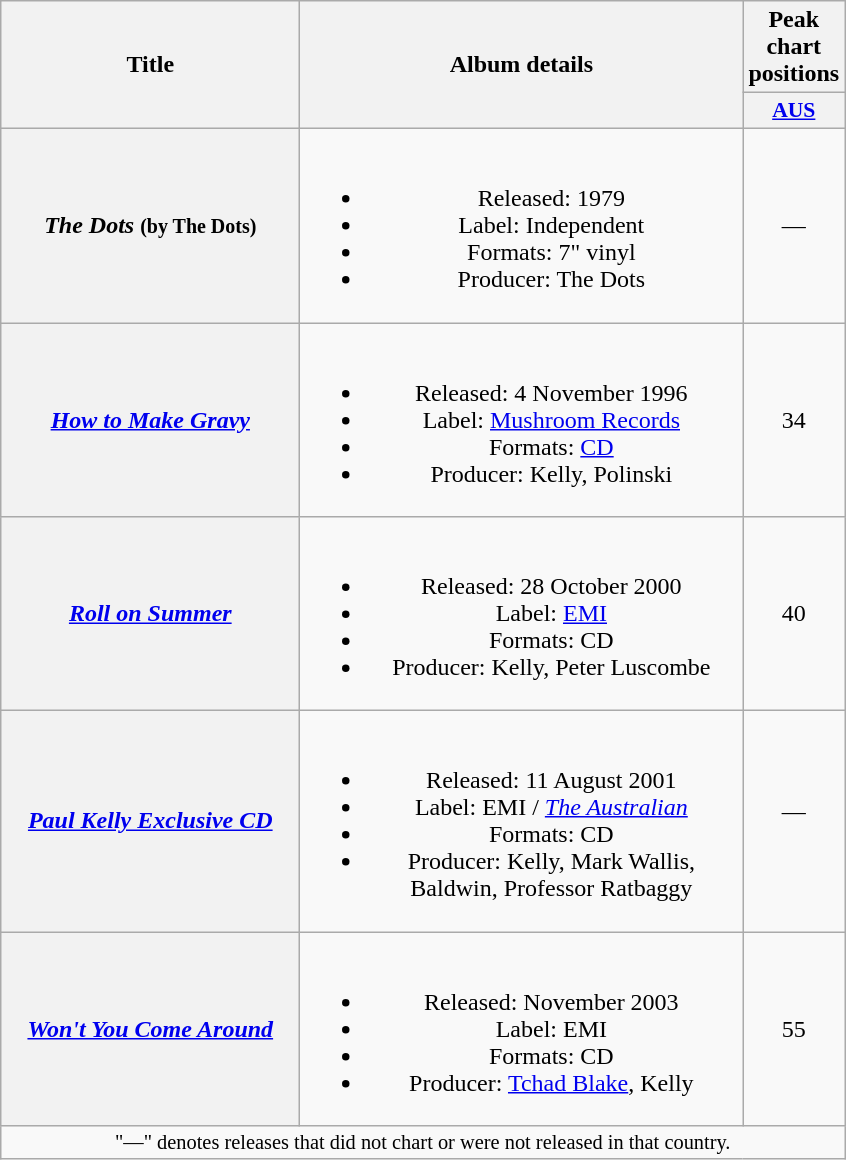<table class="wikitable plainrowheaders" style="text-align:center;">
<tr>
<th scope="col" rowspan="2" style="width:12em;">Title</th>
<th scope="col" rowspan="2" style="width:18em;">Album details</th>
<th scope="col" colspan="1">Peak chart positions</th>
</tr>
<tr>
<th scope="col" style="width:3em;font-size:90%;"><a href='#'>AUS</a><br></th>
</tr>
<tr>
<th scope="row"><em>The Dots</em> <small>(by The Dots)</small></th>
<td><br><ul><li>Released: 1979</li><li>Label: Independent</li><li>Formats: 7" vinyl</li><li>Producer: The Dots</li></ul></td>
<td>—</td>
</tr>
<tr>
<th scope="row"><em><a href='#'>How to Make Gravy</a></em></th>
<td><br><ul><li>Released: 4 November 1996</li><li>Label: <a href='#'>Mushroom Records</a></li><li>Formats: <a href='#'>CD</a></li><li>Producer: Kelly, Polinski</li></ul></td>
<td style="text-align:center;">34<br></td>
</tr>
<tr>
<th scope="row"><em><a href='#'>Roll on Summer</a></em></th>
<td><br><ul><li>Released: 28 October 2000</li><li>Label: <a href='#'>EMI</a></li><li>Formats: CD</li><li>Producer: Kelly, Peter Luscombe</li></ul></td>
<td style="text-align:center;">40</td>
</tr>
<tr>
<th scope="row"><em><a href='#'>Paul Kelly Exclusive CD</a></em></th>
<td><br><ul><li>Released: 11 August 2001</li><li>Label: EMI / <em><a href='#'>The Australian</a></em></li><li>Formats: CD</li><li>Producer: Kelly, Mark Wallis, Baldwin, Professor Ratbaggy</li></ul></td>
<td style="text-align:center;">—<br><table style="background:#F9F9F9" border="0" cellpadding="0" cellspacing="0">
<tr>
<td style="width:33px; border:0;"></td>
<td style="border:0;"></td>
</tr>
<tr>
<td style="border:0;"></td>
<td style="border:0;"></td>
</tr>
</table>
</td>
</tr>
<tr>
<th scope="row"><em><a href='#'>Won't You Come Around</a></em></th>
<td><br><ul><li>Released: November 2003</li><li>Label: EMI</li><li>Formats: CD</li><li>Producer: <a href='#'>Tchad Blake</a>, Kelly</li></ul></td>
<td style="text-align:center;">55</td>
</tr>
<tr>
<td colspan="4" style="text-align:center; font-size:85%;">"—" denotes releases that did not chart or were not released in that country.</td>
</tr>
</table>
